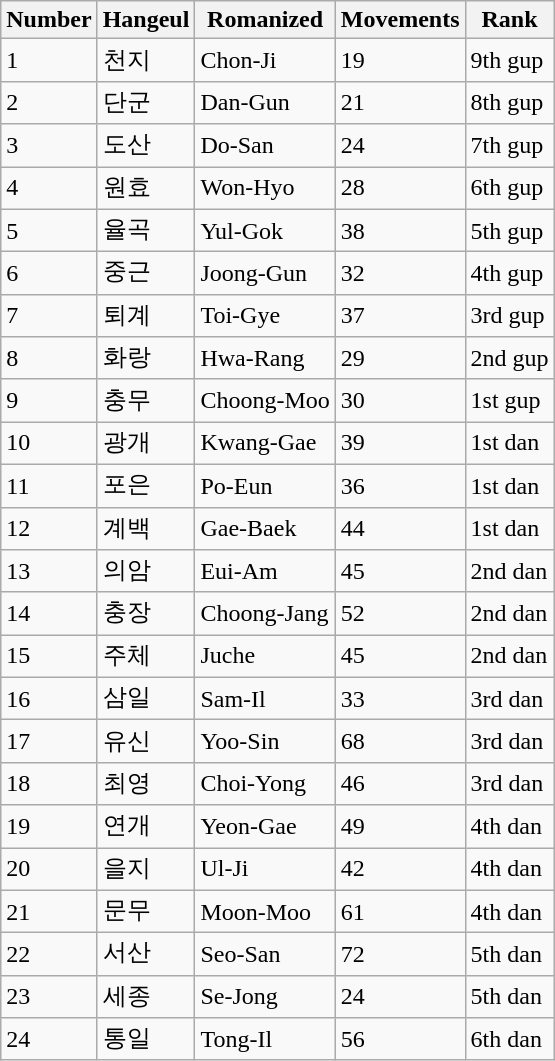<table class="wikitable">
<tr>
<th scope="col">Number</th>
<th scope="col">Hangeul</th>
<th scope="col">Romanized</th>
<th scope="col">Movements</th>
<th scope="col">Rank</th>
</tr>
<tr>
<td>1</td>
<td>천지</td>
<td>Chon-Ji</td>
<td>19</td>
<td>9th gup</td>
</tr>
<tr>
<td>2</td>
<td>단군</td>
<td>Dan-Gun</td>
<td>21</td>
<td>8th gup</td>
</tr>
<tr>
<td>3</td>
<td>도산</td>
<td>Do-San</td>
<td>24</td>
<td>7th gup</td>
</tr>
<tr>
<td>4</td>
<td>원효</td>
<td>Won-Hyo</td>
<td>28</td>
<td>6th gup</td>
</tr>
<tr>
<td>5</td>
<td>율곡</td>
<td>Yul-Gok</td>
<td>38</td>
<td>5th gup</td>
</tr>
<tr>
<td>6</td>
<td>중근</td>
<td>Joong-Gun</td>
<td>32</td>
<td>4th gup</td>
</tr>
<tr>
<td>7</td>
<td>퇴계</td>
<td>Toi-Gye</td>
<td>37</td>
<td>3rd gup</td>
</tr>
<tr>
<td>8</td>
<td>화랑</td>
<td>Hwa-Rang</td>
<td>29</td>
<td>2nd gup</td>
</tr>
<tr>
<td>9</td>
<td>충무</td>
<td>Choong-Moo</td>
<td>30</td>
<td>1st gup</td>
</tr>
<tr>
<td>10</td>
<td>광개</td>
<td>Kwang-Gae</td>
<td>39</td>
<td>1st dan</td>
</tr>
<tr>
<td>11</td>
<td>포은</td>
<td>Po-Eun</td>
<td>36</td>
<td>1st dan</td>
</tr>
<tr>
<td>12</td>
<td>계백</td>
<td>Gae-Baek</td>
<td>44</td>
<td>1st dan</td>
</tr>
<tr>
<td>13</td>
<td>의암</td>
<td>Eui-Am</td>
<td>45</td>
<td>2nd dan</td>
</tr>
<tr>
<td>14</td>
<td>충장</td>
<td>Choong-Jang</td>
<td>52</td>
<td>2nd dan</td>
</tr>
<tr>
<td>15</td>
<td>주체</td>
<td>Juche</td>
<td>45</td>
<td>2nd dan</td>
</tr>
<tr>
<td>16</td>
<td>삼일</td>
<td>Sam-Il</td>
<td>33</td>
<td>3rd dan</td>
</tr>
<tr>
<td>17</td>
<td>유신</td>
<td>Yoo-Sin</td>
<td>68</td>
<td>3rd dan</td>
</tr>
<tr>
<td>18</td>
<td>최영</td>
<td>Choi-Yong</td>
<td>46</td>
<td>3rd dan</td>
</tr>
<tr>
<td>19</td>
<td>연개</td>
<td>Yeon-Gae</td>
<td>49</td>
<td>4th dan</td>
</tr>
<tr>
<td>20</td>
<td>을지</td>
<td>Ul-Ji</td>
<td>42</td>
<td>4th dan</td>
</tr>
<tr>
<td>21</td>
<td>문무</td>
<td>Moon-Moo</td>
<td>61</td>
<td>4th dan</td>
</tr>
<tr>
<td>22</td>
<td>서산</td>
<td>Seo-San</td>
<td>72</td>
<td>5th dan</td>
</tr>
<tr>
<td>23</td>
<td>세종</td>
<td>Se-Jong</td>
<td>24</td>
<td>5th dan</td>
</tr>
<tr>
<td>24</td>
<td>통일</td>
<td>Tong-Il</td>
<td>56</td>
<td>6th dan</td>
</tr>
</table>
